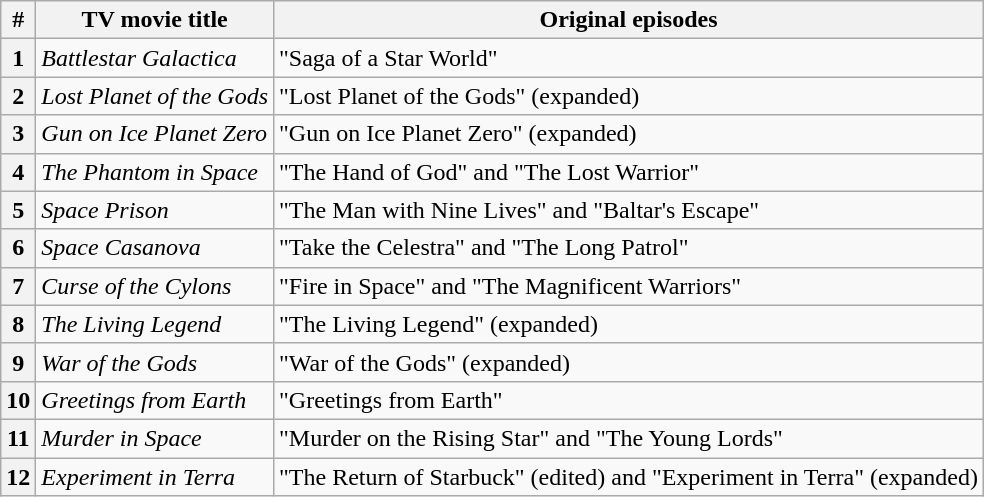<table class="wikitable">
<tr>
<th>#</th>
<th>TV movie title</th>
<th>Original episodes</th>
</tr>
<tr>
<th>1</th>
<td><em>Battlestar Galactica</em></td>
<td>"Saga of a Star World"</td>
</tr>
<tr>
<th>2</th>
<td><em>Lost Planet of the Gods</em></td>
<td>"Lost Planet of the Gods" (expanded)</td>
</tr>
<tr>
<th>3</th>
<td><em>Gun on Ice Planet Zero</em></td>
<td>"Gun on Ice Planet Zero" (expanded)</td>
</tr>
<tr>
<th>4</th>
<td><em>The Phantom in Space</em></td>
<td>"The Hand of God" and "The Lost Warrior"</td>
</tr>
<tr>
<th>5</th>
<td><em>Space Prison</em></td>
<td>"The Man with Nine Lives" and "Baltar's Escape"</td>
</tr>
<tr>
<th>6</th>
<td><em>Space Casanova</em></td>
<td>"Take the Celestra" and "The Long Patrol"</td>
</tr>
<tr>
<th>7</th>
<td><em>Curse of the Cylons</em></td>
<td>"Fire in Space" and "The Magnificent Warriors"</td>
</tr>
<tr>
<th>8</th>
<td><em>The Living Legend</em></td>
<td>"The Living Legend" (expanded)</td>
</tr>
<tr>
<th>9</th>
<td><em>War of the Gods</em></td>
<td>"War of the Gods" (expanded)</td>
</tr>
<tr>
<th>10</th>
<td><em>Greetings from Earth</em></td>
<td>"Greetings from Earth"</td>
</tr>
<tr>
<th>11</th>
<td><em>Murder in Space</em></td>
<td>"Murder on the Rising Star" and "The Young Lords"</td>
</tr>
<tr>
<th>12</th>
<td><em>Experiment in Terra</em></td>
<td>"The Return of Starbuck" (edited) and "Experiment in Terra" (expanded)</td>
</tr>
</table>
